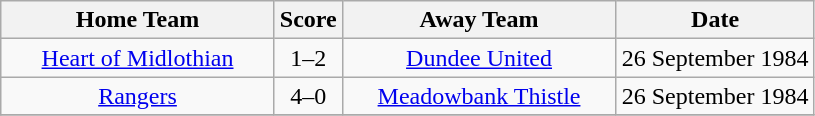<table class="wikitable" style="text-align:center;">
<tr>
<th width=175>Home Team</th>
<th width=20>Score</th>
<th width=175>Away Team</th>
<th width= 125>Date</th>
</tr>
<tr>
<td><a href='#'>Heart of Midlothian</a></td>
<td>1–2</td>
<td><a href='#'>Dundee United</a></td>
<td>26 September 1984</td>
</tr>
<tr>
<td><a href='#'>Rangers</a></td>
<td>4–0</td>
<td><a href='#'>Meadowbank Thistle</a></td>
<td>26 September 1984</td>
</tr>
<tr>
</tr>
</table>
